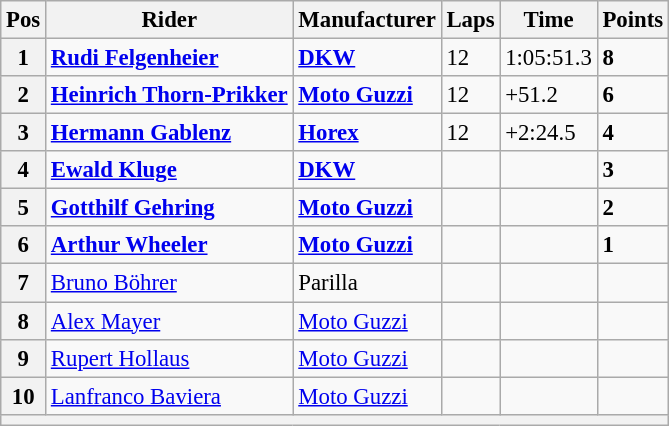<table class="wikitable" style="font-size: 95%;">
<tr>
<th>Pos</th>
<th>Rider</th>
<th>Manufacturer</th>
<th>Laps</th>
<th>Time</th>
<th>Points</th>
</tr>
<tr>
<th>1</th>
<td> <strong><a href='#'>Rudi Felgenheier</a></strong></td>
<td><strong><a href='#'>DKW</a></strong></td>
<td>12</td>
<td>1:05:51.3</td>
<td><strong>8</strong></td>
</tr>
<tr>
<th>2</th>
<td> <strong><a href='#'>Heinrich Thorn-Prikker</a></strong></td>
<td><strong><a href='#'>Moto Guzzi</a></strong></td>
<td>12</td>
<td>+51.2</td>
<td><strong>6</strong></td>
</tr>
<tr>
<th>3</th>
<td> <strong><a href='#'>Hermann Gablenz</a></strong></td>
<td><strong><a href='#'>Horex</a></strong></td>
<td>12</td>
<td>+2:24.5</td>
<td><strong>4</strong></td>
</tr>
<tr>
<th>4</th>
<td> <strong><a href='#'>Ewald Kluge</a></strong></td>
<td><strong><a href='#'>DKW</a></strong></td>
<td></td>
<td></td>
<td><strong>3</strong></td>
</tr>
<tr>
<th>5</th>
<td> <strong><a href='#'>Gotthilf Gehring</a></strong></td>
<td><strong><a href='#'>Moto Guzzi</a></strong></td>
<td></td>
<td></td>
<td><strong>2</strong></td>
</tr>
<tr>
<th>6</th>
<td> <strong><a href='#'>Arthur Wheeler</a></strong></td>
<td><strong><a href='#'>Moto Guzzi</a></strong></td>
<td></td>
<td></td>
<td><strong>1</strong></td>
</tr>
<tr>
<th>7</th>
<td> <a href='#'>Bruno Böhrer</a></td>
<td>Parilla</td>
<td></td>
<td></td>
<td></td>
</tr>
<tr>
<th>8</th>
<td> <a href='#'>Alex Mayer</a></td>
<td><a href='#'>Moto Guzzi</a></td>
<td></td>
<td></td>
<td></td>
</tr>
<tr>
<th>9</th>
<td> <a href='#'>Rupert Hollaus</a></td>
<td><a href='#'>Moto Guzzi</a></td>
<td></td>
<td></td>
<td></td>
</tr>
<tr>
<th>10</th>
<td> <a href='#'>Lanfranco Baviera</a></td>
<td><a href='#'>Moto Guzzi</a></td>
<td></td>
<td></td>
<td></td>
</tr>
<tr>
<th colspan=6></th>
</tr>
</table>
